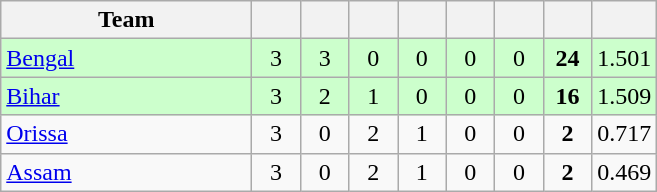<table class="wikitable" style="text-align:center">
<tr>
<th style="width:160px">Team</th>
<th style="width:25px"></th>
<th style="width:25px"></th>
<th style="width:25px"></th>
<th style="width:25px"></th>
<th style="width:25px"></th>
<th style="width:25px"></th>
<th style="width:25px"></th>
<th style="width:25px;"></th>
</tr>
<tr style="background:#cfc;">
<td style="text-align:left"><a href='#'>Bengal</a></td>
<td>3</td>
<td>3</td>
<td>0</td>
<td>0</td>
<td>0</td>
<td>0</td>
<td><strong>24</strong></td>
<td>1.501</td>
</tr>
<tr style="background:#cfc;">
<td style="text-align:left"><a href='#'>Bihar</a></td>
<td>3</td>
<td>2</td>
<td>1</td>
<td>0</td>
<td>0</td>
<td>0</td>
<td><strong>16</strong></td>
<td>1.509</td>
</tr>
<tr>
<td style="text-align:left"><a href='#'>Orissa</a></td>
<td>3</td>
<td>0</td>
<td>2</td>
<td>1</td>
<td>0</td>
<td>0</td>
<td><strong>2</strong></td>
<td>0.717</td>
</tr>
<tr>
<td style="text-align:left"><a href='#'>Assam</a></td>
<td>3</td>
<td>0</td>
<td>2</td>
<td>1</td>
<td>0</td>
<td>0</td>
<td><strong>2</strong></td>
<td>0.469</td>
</tr>
</table>
